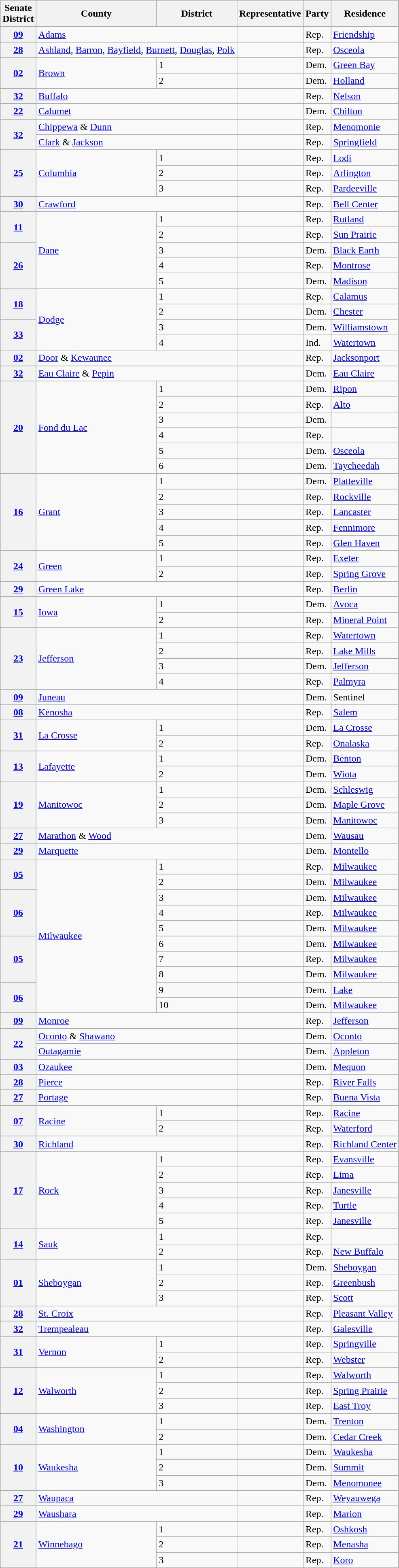<table class="wikitable sortable">
<tr>
<th>Senate<br>District</th>
<th>County</th>
<th>District</th>
<th>Representative</th>
<th>Party</th>
<th>Residence</th>
</tr>
<tr>
<th><a href='#'>09</a></th>
<td text-align="left" colspan="2"><a href='#'>Adams</a></td>
<td></td>
<td>Rep.</td>
<td><a href='#'>Friendship</a></td>
</tr>
<tr>
<th><a href='#'>28</a></th>
<td text-align="left" colspan="2"><a href='#'>Ashland</a>, <a href='#'>Barron</a>, <a href='#'>Bayfield</a>, <a href='#'>Burnett</a>, <a href='#'>Douglas</a>, <a href='#'>Polk</a></td>
<td></td>
<td>Rep.</td>
<td><a href='#'>Osceola</a></td>
</tr>
<tr>
<th rowspan="2"><a href='#'>02</a></th>
<td text-align="left" rowspan="2"><a href='#'>Brown</a></td>
<td>1</td>
<td></td>
<td>Dem.</td>
<td><a href='#'>Green Bay</a></td>
</tr>
<tr>
<td>2</td>
<td></td>
<td>Dem.</td>
<td><a href='#'>Holland</a></td>
</tr>
<tr>
<th><a href='#'>32</a></th>
<td text-align="left" colspan="2"><a href='#'>Buffalo</a></td>
<td></td>
<td>Rep.</td>
<td><a href='#'>Nelson</a></td>
</tr>
<tr>
<th><a href='#'>22</a></th>
<td text-align="left" colspan="2"><a href='#'>Calumet</a></td>
<td></td>
<td>Dem.</td>
<td><a href='#'>Chilton</a></td>
</tr>
<tr>
<th rowspan="2"><a href='#'>32</a></th>
<td text-align="left" colspan="2"><a href='#'>Chippewa</a> & <a href='#'>Dunn</a></td>
<td></td>
<td>Rep.</td>
<td><a href='#'>Menomonie</a></td>
</tr>
<tr>
<td text-align="left" colspan="2"><a href='#'>Clark</a> & <a href='#'>Jackson</a></td>
<td></td>
<td>Rep.</td>
<td><a href='#'>Springfield</a></td>
</tr>
<tr>
<th rowspan="3"><a href='#'>25</a></th>
<td text-align="left" rowspan="3"><a href='#'>Columbia</a></td>
<td>1</td>
<td></td>
<td>Rep.</td>
<td><a href='#'>Lodi</a></td>
</tr>
<tr>
<td>2</td>
<td></td>
<td>Rep.</td>
<td><a href='#'>Arlington</a></td>
</tr>
<tr>
<td>3</td>
<td></td>
<td>Rep.</td>
<td><a href='#'>Pardeeville</a></td>
</tr>
<tr>
<th><a href='#'>30</a></th>
<td text-align="left" colspan="2"><a href='#'>Crawford</a></td>
<td></td>
<td>Rep.</td>
<td><a href='#'>Bell Center</a></td>
</tr>
<tr>
<th rowspan="2"><a href='#'>11</a></th>
<td text-align="left" rowspan="5"><a href='#'>Dane</a></td>
<td>1</td>
<td></td>
<td>Rep.</td>
<td><a href='#'>Rutland</a></td>
</tr>
<tr>
<td>2</td>
<td></td>
<td>Rep.</td>
<td><a href='#'>Sun Prairie</a></td>
</tr>
<tr>
<th rowspan="3"><a href='#'>26</a></th>
<td>3</td>
<td></td>
<td>Dem.</td>
<td><a href='#'>Black Earth</a></td>
</tr>
<tr>
<td>4</td>
<td></td>
<td>Rep.</td>
<td><a href='#'>Montrose</a></td>
</tr>
<tr>
<td>5</td>
<td></td>
<td>Dem.</td>
<td><a href='#'>Madison</a></td>
</tr>
<tr>
<th rowspan="2"><a href='#'>18</a></th>
<td text-align="left" rowspan="4"><a href='#'>Dodge</a></td>
<td>1</td>
<td></td>
<td>Rep.</td>
<td><a href='#'>Calamus</a></td>
</tr>
<tr>
<td>2</td>
<td></td>
<td>Dem.</td>
<td><a href='#'>Chester</a></td>
</tr>
<tr>
<th rowspan="2"><a href='#'>33</a></th>
<td>3</td>
<td></td>
<td>Dem.</td>
<td><a href='#'>Williamstown</a></td>
</tr>
<tr>
<td>4</td>
<td></td>
<td>Ind.</td>
<td><a href='#'>Watertown</a></td>
</tr>
<tr>
<th><a href='#'>02</a></th>
<td text-align="left" colspan="2"><a href='#'>Door</a> & <a href='#'>Kewaunee</a></td>
<td></td>
<td>Rep.</td>
<td><a href='#'>Jacksonport</a></td>
</tr>
<tr>
<th><a href='#'>32</a></th>
<td text-align="left" colspan="2"><a href='#'>Eau Claire</a> & <a href='#'>Pepin</a></td>
<td></td>
<td>Dem.</td>
<td><a href='#'>Eau Claire</a></td>
</tr>
<tr>
<th rowspan="6"><a href='#'>20</a></th>
<td text-align="left" rowspan="6"><a href='#'>Fond du Lac</a></td>
<td>1</td>
<td></td>
<td>Dem.</td>
<td><a href='#'>Ripon</a></td>
</tr>
<tr>
<td>2</td>
<td></td>
<td>Rep.</td>
<td><a href='#'>Alto</a></td>
</tr>
<tr>
<td>3</td>
<td></td>
<td>Dem.</td>
<td></td>
</tr>
<tr>
<td>4</td>
<td></td>
<td>Rep.</td>
<td></td>
</tr>
<tr>
<td>5</td>
<td></td>
<td>Dem.</td>
<td><a href='#'>Osceola</a></td>
</tr>
<tr>
<td>6</td>
<td></td>
<td>Dem.</td>
<td><a href='#'>Taycheedah</a></td>
</tr>
<tr>
<th rowspan="5"><a href='#'>16</a></th>
<td text-align="left" rowspan="5"><a href='#'>Grant</a></td>
<td>1</td>
<td></td>
<td>Dem.</td>
<td><a href='#'>Platteville</a></td>
</tr>
<tr>
<td>2</td>
<td></td>
<td>Rep.</td>
<td><a href='#'>Rockville</a></td>
</tr>
<tr>
<td>3</td>
<td></td>
<td>Rep.</td>
<td><a href='#'>Lancaster</a></td>
</tr>
<tr>
<td>4</td>
<td></td>
<td>Rep.</td>
<td><a href='#'>Fennimore</a></td>
</tr>
<tr>
<td>5</td>
<td></td>
<td>Rep.</td>
<td><a href='#'>Glen Haven</a></td>
</tr>
<tr>
<th rowspan="2"><a href='#'>24</a></th>
<td text-align="left" rowspan="2"><a href='#'>Green</a></td>
<td>1</td>
<td></td>
<td>Rep.</td>
<td><a href='#'>Exeter</a></td>
</tr>
<tr>
<td>2</td>
<td></td>
<td>Rep.</td>
<td><a href='#'>Spring Grove</a></td>
</tr>
<tr>
<th><a href='#'>29</a></th>
<td text-align="left" colspan="2"><a href='#'>Green Lake</a></td>
<td></td>
<td>Rep.</td>
<td><a href='#'>Berlin</a></td>
</tr>
<tr>
<th rowspan="2"><a href='#'>15</a></th>
<td text-align="left" rowspan="2"><a href='#'>Iowa</a></td>
<td>1</td>
<td></td>
<td>Dem.</td>
<td><a href='#'>Avoca</a></td>
</tr>
<tr>
<td>2</td>
<td></td>
<td>Rep.</td>
<td><a href='#'>Mineral Point</a></td>
</tr>
<tr>
<th rowspan="4"><a href='#'>23</a></th>
<td text-align="left" rowspan="4"><a href='#'>Jefferson</a></td>
<td>1</td>
<td></td>
<td>Rep.</td>
<td><a href='#'>Watertown</a></td>
</tr>
<tr>
<td>2</td>
<td></td>
<td>Rep.</td>
<td><a href='#'>Lake Mills</a></td>
</tr>
<tr>
<td>3</td>
<td></td>
<td>Dem.</td>
<td><a href='#'>Jefferson</a></td>
</tr>
<tr>
<td>4</td>
<td></td>
<td>Rep.</td>
<td><a href='#'>Palmyra</a></td>
</tr>
<tr>
<th><a href='#'>09</a></th>
<td text-align="left" colspan="2"><a href='#'>Juneau</a></td>
<td></td>
<td>Dem.</td>
<td>Sentinel</td>
</tr>
<tr>
<th><a href='#'>08</a></th>
<td text-align="left" colspan="2"><a href='#'>Kenosha</a></td>
<td></td>
<td>Rep.</td>
<td><a href='#'>Salem</a></td>
</tr>
<tr>
<th rowspan="2"><a href='#'>31</a></th>
<td text-align="left" rowspan="2"><a href='#'>La Crosse</a></td>
<td>1</td>
<td></td>
<td>Dem.</td>
<td><a href='#'>La Crosse</a></td>
</tr>
<tr>
<td>2</td>
<td></td>
<td>Rep.</td>
<td><a href='#'>Onalaska</a></td>
</tr>
<tr>
<th rowspan="2"><a href='#'>13</a></th>
<td text-align="left" rowspan="2"><a href='#'>Lafayette</a></td>
<td>1</td>
<td></td>
<td>Dem.</td>
<td><a href='#'>Benton</a></td>
</tr>
<tr>
<td>2</td>
<td></td>
<td>Dem.</td>
<td><a href='#'>Wiota</a></td>
</tr>
<tr>
<th rowspan="3"><a href='#'>19</a></th>
<td text-align="left" rowspan="3"><a href='#'>Manitowoc</a></td>
<td>1</td>
<td></td>
<td>Dem.</td>
<td><a href='#'>Schleswig</a></td>
</tr>
<tr>
<td>2</td>
<td></td>
<td>Dem.</td>
<td><a href='#'>Maple Grove</a></td>
</tr>
<tr>
<td>3</td>
<td></td>
<td>Dem.</td>
<td><a href='#'>Manitowoc</a></td>
</tr>
<tr>
<th><a href='#'>27</a></th>
<td text-align="left" colspan="2"><a href='#'>Marathon</a> & <a href='#'>Wood</a></td>
<td></td>
<td>Dem.</td>
<td><a href='#'>Wausau</a></td>
</tr>
<tr>
<th><a href='#'>29</a></th>
<td text-align="left" colspan="2"><a href='#'>Marquette</a></td>
<td></td>
<td>Dem.</td>
<td><a href='#'>Montello</a></td>
</tr>
<tr>
<th rowspan="2"><a href='#'>05</a></th>
<td text-align="left" rowspan="10"><a href='#'>Milwaukee</a></td>
<td>1</td>
<td></td>
<td>Rep.</td>
<td><a href='#'>Milwaukee</a></td>
</tr>
<tr>
<td>2</td>
<td></td>
<td>Dem.</td>
<td><a href='#'>Milwaukee</a></td>
</tr>
<tr>
<th rowspan="3"><a href='#'>06</a></th>
<td>3</td>
<td></td>
<td>Dem.</td>
<td><a href='#'>Milwaukee</a></td>
</tr>
<tr>
<td>4</td>
<td></td>
<td>Rep.</td>
<td><a href='#'>Milwaukee</a></td>
</tr>
<tr>
<td>5</td>
<td></td>
<td>Dem.</td>
<td><a href='#'>Milwaukee</a></td>
</tr>
<tr>
<th rowspan="3"><a href='#'>05</a></th>
<td>6</td>
<td></td>
<td>Dem.</td>
<td><a href='#'>Milwaukee</a></td>
</tr>
<tr>
<td>7</td>
<td></td>
<td>Rep.</td>
<td><a href='#'>Milwaukee</a></td>
</tr>
<tr>
<td>8</td>
<td></td>
<td>Dem.</td>
<td><a href='#'>Milwaukee</a></td>
</tr>
<tr>
<th rowspan="2"><a href='#'>06</a></th>
<td>9</td>
<td></td>
<td>Dem.</td>
<td><a href='#'>Lake</a></td>
</tr>
<tr>
<td>10</td>
<td></td>
<td>Dem.</td>
<td><a href='#'>Milwaukee</a></td>
</tr>
<tr>
<th><a href='#'>09</a></th>
<td text-align="left" colspan="2"><a href='#'>Monroe</a></td>
<td></td>
<td>Rep.</td>
<td><a href='#'>Jefferson</a></td>
</tr>
<tr>
<th rowspan="2"><a href='#'>22</a></th>
<td text-align="left" colspan="2"><a href='#'>Oconto</a> & <a href='#'>Shawano</a></td>
<td></td>
<td>Dem.</td>
<td><a href='#'>Oconto</a></td>
</tr>
<tr>
<td text-align="left" colspan="2"><a href='#'>Outagamie</a></td>
<td></td>
<td>Dem.</td>
<td><a href='#'>Appleton</a></td>
</tr>
<tr>
<th><a href='#'>03</a></th>
<td text-align="left" colspan="2"><a href='#'>Ozaukee</a></td>
<td></td>
<td>Dem.</td>
<td><a href='#'>Mequon</a></td>
</tr>
<tr>
<th><a href='#'>28</a></th>
<td text-align="left" colspan="2"><a href='#'>Pierce</a></td>
<td></td>
<td>Rep.</td>
<td><a href='#'>River Falls</a></td>
</tr>
<tr>
<th><a href='#'>27</a></th>
<td text-align="left" colspan="2"><a href='#'>Portage</a></td>
<td></td>
<td>Rep.</td>
<td><a href='#'>Buena Vista</a></td>
</tr>
<tr>
<th rowspan="2"><a href='#'>07</a></th>
<td text-align="left" rowspan="2"><a href='#'>Racine</a></td>
<td>1</td>
<td></td>
<td>Rep.</td>
<td><a href='#'>Racine</a></td>
</tr>
<tr>
<td>2</td>
<td></td>
<td>Rep.</td>
<td><a href='#'>Waterford</a></td>
</tr>
<tr>
<th><a href='#'>30</a></th>
<td text-align="left" colspan="2"><a href='#'>Richland</a></td>
<td></td>
<td>Rep.</td>
<td><a href='#'>Richland Center</a></td>
</tr>
<tr>
<th rowspan="5"><a href='#'>17</a></th>
<td text-align="left" rowspan="5"><a href='#'>Rock</a></td>
<td>1</td>
<td></td>
<td>Rep.</td>
<td><a href='#'>Evansville</a></td>
</tr>
<tr>
<td>2</td>
<td></td>
<td>Rep.</td>
<td><a href='#'>Lima</a></td>
</tr>
<tr>
<td>3</td>
<td></td>
<td>Rep.</td>
<td><a href='#'>Janesville</a></td>
</tr>
<tr>
<td>4</td>
<td></td>
<td>Rep.</td>
<td><a href='#'>Turtle</a></td>
</tr>
<tr>
<td>5</td>
<td></td>
<td>Rep.</td>
<td><a href='#'>Janesville</a></td>
</tr>
<tr>
<th rowspan="2"><a href='#'>14</a></th>
<td text-align="left" rowspan="2"><a href='#'>Sauk</a></td>
<td>1</td>
<td></td>
<td>Rep.</td>
<td></td>
</tr>
<tr>
<td>2</td>
<td></td>
<td>Rep.</td>
<td><a href='#'>New Buffalo</a></td>
</tr>
<tr>
<th rowspan="3"><a href='#'>01</a></th>
<td text-align="left" rowspan="3"><a href='#'>Sheboygan</a></td>
<td>1</td>
<td></td>
<td>Dem.</td>
<td><a href='#'>Sheboygan</a></td>
</tr>
<tr>
<td>2</td>
<td></td>
<td>Rep.</td>
<td><a href='#'>Greenbush</a></td>
</tr>
<tr>
<td>3</td>
<td></td>
<td>Rep.</td>
<td><a href='#'>Scott</a></td>
</tr>
<tr>
<th><a href='#'>28</a></th>
<td text-align="left" colspan="2"><a href='#'>St. Croix</a></td>
<td></td>
<td>Rep.</td>
<td><a href='#'>Pleasant Valley</a></td>
</tr>
<tr>
<th><a href='#'>32</a></th>
<td text-align="left" colspan="2"><a href='#'>Trempealeau</a></td>
<td></td>
<td>Rep.</td>
<td><a href='#'>Galesville</a></td>
</tr>
<tr>
<th rowspan="2"><a href='#'>31</a></th>
<td text-align="left" rowspan="2"><a href='#'>Vernon</a></td>
<td>1</td>
<td></td>
<td>Rep.</td>
<td><a href='#'>Springville</a></td>
</tr>
<tr>
<td>2</td>
<td></td>
<td>Rep.</td>
<td><a href='#'>Webster</a></td>
</tr>
<tr>
<th rowspan="3"><a href='#'>12</a></th>
<td text-align="left" rowspan="3"><a href='#'>Walworth</a></td>
<td>1</td>
<td></td>
<td>Rep.</td>
<td><a href='#'>Walworth</a></td>
</tr>
<tr>
<td>2</td>
<td></td>
<td>Rep.</td>
<td><a href='#'>Spring Prairie</a></td>
</tr>
<tr>
<td>3</td>
<td></td>
<td>Rep.</td>
<td><a href='#'>East Troy</a></td>
</tr>
<tr>
<th rowspan="2"><a href='#'>04</a></th>
<td text-align="left" rowspan="2"><a href='#'>Washington</a></td>
<td>1</td>
<td></td>
<td>Dem.</td>
<td><a href='#'>Trenton</a></td>
</tr>
<tr>
<td>2</td>
<td></td>
<td>Dem.</td>
<td><a href='#'>Cedar Creek</a></td>
</tr>
<tr>
<th rowspan="3"><a href='#'>10</a></th>
<td text-align="left" rowspan="3"><a href='#'>Waukesha</a></td>
<td>1</td>
<td></td>
<td>Dem.</td>
<td><a href='#'>Waukesha</a></td>
</tr>
<tr>
<td>2</td>
<td></td>
<td>Dem.</td>
<td><a href='#'>Summit</a></td>
</tr>
<tr>
<td>3</td>
<td></td>
<td>Dem.</td>
<td><a href='#'>Menomonee</a></td>
</tr>
<tr>
<th><a href='#'>27</a></th>
<td text-align="left" colspan="2"><a href='#'>Waupaca</a></td>
<td></td>
<td>Rep.</td>
<td><a href='#'>Weyauwega</a></td>
</tr>
<tr>
<th><a href='#'>29</a></th>
<td text-align="left" colspan="2"><a href='#'>Waushara</a></td>
<td></td>
<td>Rep.</td>
<td><a href='#'>Marion</a></td>
</tr>
<tr>
<th rowspan="3"><a href='#'>21</a></th>
<td text-align="left" rowspan="3"><a href='#'>Winnebago</a></td>
<td>1</td>
<td></td>
<td>Rep.</td>
<td><a href='#'>Oshkosh</a></td>
</tr>
<tr>
<td>2</td>
<td></td>
<td>Rep.</td>
<td><a href='#'>Menasha</a></td>
</tr>
<tr>
<td>3</td>
<td></td>
<td>Rep.</td>
<td><a href='#'>Koro</a></td>
</tr>
</table>
